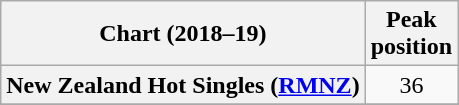<table class="wikitable sortable plainrowheaders" style="text-align:center">
<tr>
<th scope="col">Chart (2018–19)</th>
<th scope="col">Peak<br> position</th>
</tr>
<tr>
<th scope="row">New Zealand Hot Singles (<a href='#'>RMNZ</a>)</th>
<td>36</td>
</tr>
<tr>
</tr>
<tr>
</tr>
<tr>
</tr>
</table>
